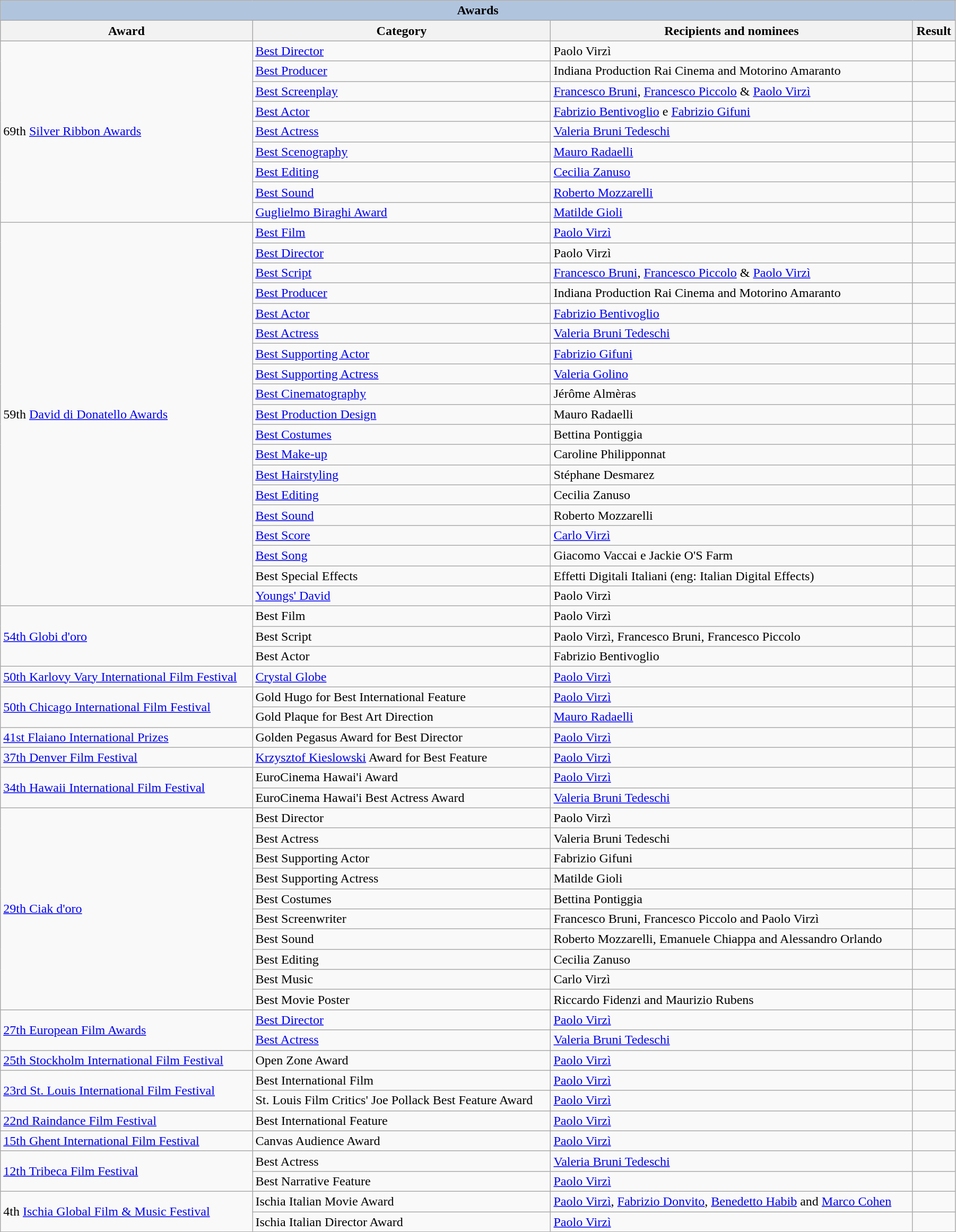<table class="wikitable sortable" width="95%">
<tr>
<th colspan="5" style="background: LightSteelBlue;">Awards</th>
</tr>
<tr style="background:#ccc; text-align:center;">
<th>Award</th>
<th>Category</th>
<th>Recipients and nominees</th>
<th>Result</th>
</tr>
<tr>
<td rowspan="9">69th <a href='#'>Silver Ribbon Awards</a></td>
<td><a href='#'>Best Director</a></td>
<td>Paolo Virzì</td>
<td></td>
</tr>
<tr>
<td><a href='#'>Best Producer</a></td>
<td>Indiana Production Rai Cinema and Motorino Amaranto</td>
<td></td>
</tr>
<tr>
<td><a href='#'>Best Screenplay</a></td>
<td><a href='#'>Francesco Bruni</a>, <a href='#'>Francesco Piccolo</a> & <a href='#'>Paolo Virzì</a></td>
<td></td>
</tr>
<tr>
<td><a href='#'>Best Actor</a></td>
<td><a href='#'>Fabrizio Bentivoglio</a> e <a href='#'>Fabrizio Gifuni</a></td>
<td></td>
</tr>
<tr>
<td><a href='#'>Best Actress</a></td>
<td><a href='#'>Valeria Bruni Tedeschi</a></td>
<td></td>
</tr>
<tr>
<td><a href='#'>Best Scenography</a></td>
<td><a href='#'>Mauro Radaelli</a></td>
<td></td>
</tr>
<tr>
<td><a href='#'>Best Editing</a></td>
<td><a href='#'>Cecilia Zanuso</a></td>
<td></td>
</tr>
<tr>
<td><a href='#'>Best Sound</a></td>
<td><a href='#'>Roberto Mozzarelli</a></td>
<td></td>
</tr>
<tr>
<td><a href='#'>Guglielmo Biraghi Award</a></td>
<td><a href='#'>Matilde Gioli</a></td>
<td></td>
</tr>
<tr>
<td rowspan="19">59th <a href='#'>David di Donatello Awards</a></td>
<td><a href='#'>Best Film</a></td>
<td><a href='#'>Paolo Virzì</a></td>
<td></td>
</tr>
<tr>
<td><a href='#'>Best Director</a></td>
<td>Paolo Virzì</td>
<td></td>
</tr>
<tr>
<td><a href='#'>Best Script</a></td>
<td><a href='#'>Francesco Bruni</a>, <a href='#'>Francesco Piccolo</a> & <a href='#'>Paolo Virzì</a></td>
<td></td>
</tr>
<tr>
<td><a href='#'>Best Producer</a></td>
<td>Indiana Production Rai Cinema and Motorino Amaranto</td>
<td></td>
</tr>
<tr>
<td><a href='#'>Best Actor</a></td>
<td><a href='#'>Fabrizio Bentivoglio</a></td>
<td></td>
</tr>
<tr>
<td><a href='#'>Best Actress</a></td>
<td><a href='#'>Valeria Bruni Tedeschi</a></td>
<td></td>
</tr>
<tr>
<td><a href='#'>Best Supporting Actor</a></td>
<td><a href='#'>Fabrizio Gifuni</a></td>
<td></td>
</tr>
<tr>
<td><a href='#'>Best Supporting Actress</a></td>
<td><a href='#'>Valeria Golino</a></td>
<td></td>
</tr>
<tr>
<td><a href='#'>Best Cinematography</a></td>
<td>Jérôme Almèras</td>
<td></td>
</tr>
<tr>
<td><a href='#'>Best Production Design</a></td>
<td>Mauro Radaelli</td>
<td></td>
</tr>
<tr>
<td><a href='#'>Best Costumes</a></td>
<td>Bettina Pontiggia</td>
<td></td>
</tr>
<tr>
<td><a href='#'>Best Make-up</a></td>
<td>Caroline Philipponnat</td>
<td></td>
</tr>
<tr>
<td><a href='#'>Best Hairstyling</a></td>
<td>Stéphane Desmarez</td>
<td></td>
</tr>
<tr>
<td><a href='#'>Best Editing</a></td>
<td>Cecilia Zanuso</td>
<td></td>
</tr>
<tr>
<td><a href='#'>Best Sound</a></td>
<td>Roberto Mozzarelli</td>
<td></td>
</tr>
<tr>
<td><a href='#'>Best Score</a></td>
<td><a href='#'>Carlo Virzì</a></td>
<td></td>
</tr>
<tr>
<td><a href='#'>Best Song</a></td>
<td>Giacomo Vaccai e Jackie O'S Farm</td>
<td></td>
</tr>
<tr>
<td>Best Special Effects</td>
<td>Effetti Digitali Italiani (eng: Italian Digital Effects)</td>
<td></td>
</tr>
<tr>
<td><a href='#'>Youngs' David</a></td>
<td>Paolo Virzì</td>
<td></td>
</tr>
<tr>
<td rowspan="3"><a href='#'>54th Globi d'oro</a></td>
<td>Best Film</td>
<td>Paolo Virzì</td>
<td></td>
</tr>
<tr>
<td>Best Script</td>
<td>Paolo Virzì, Francesco Bruni, Francesco Piccolo</td>
<td></td>
</tr>
<tr>
<td>Best Actor</td>
<td>Fabrizio Bentivoglio</td>
<td></td>
</tr>
<tr>
<td rowspan="1"><a href='#'>50th Karlovy Vary International Film Festival</a></td>
<td><a href='#'>Crystal Globe</a></td>
<td><a href='#'>Paolo Virzì</a></td>
<td></td>
</tr>
<tr>
<td rowspan="2"><a href='#'>50th Chicago International Film Festival</a></td>
<td>Gold Hugo for Best International Feature</td>
<td><a href='#'>Paolo Virzì</a></td>
<td></td>
</tr>
<tr>
<td>Gold Plaque for Best Art Direction</td>
<td><a href='#'>Mauro Radaelli</a></td>
<td></td>
</tr>
<tr>
<td rowspan="1"><a href='#'>41st Flaiano International Prizes</a></td>
<td>Golden Pegasus Award for Best Director</td>
<td><a href='#'>Paolo Virzì</a></td>
<td></td>
</tr>
<tr>
<td rowspan="1"><a href='#'>37th Denver Film Festival</a></td>
<td><a href='#'>Krzysztof Kieslowski</a> Award for Best Feature</td>
<td><a href='#'>Paolo Virzì</a></td>
<td></td>
</tr>
<tr>
<td rowspan="2"><a href='#'>34th Hawaii International Film Festival</a></td>
<td>EuroCinema Hawai'i Award</td>
<td><a href='#'>Paolo Virzì</a></td>
<td></td>
</tr>
<tr>
<td>EuroCinema Hawai'i Best Actress Award</td>
<td><a href='#'>Valeria Bruni Tedeschi</a></td>
<td></td>
</tr>
<tr>
<td rowspan="10"><a href='#'>29th Ciak d'oro</a></td>
<td>Best Director</td>
<td>Paolo Virzì</td>
<td></td>
</tr>
<tr>
<td>Best Actress</td>
<td>Valeria Bruni Tedeschi</td>
<td></td>
</tr>
<tr>
<td>Best Supporting Actor</td>
<td>Fabrizio Gifuni</td>
<td></td>
</tr>
<tr>
<td>Best Supporting Actress</td>
<td>Matilde Gioli</td>
<td></td>
</tr>
<tr>
<td>Best Costumes</td>
<td>Bettina Pontiggia</td>
<td></td>
</tr>
<tr>
<td>Best Screenwriter</td>
<td>Francesco Bruni, Francesco Piccolo and Paolo Virzì</td>
<td></td>
</tr>
<tr>
<td>Best Sound</td>
<td>Roberto Mozzarelli, Emanuele Chiappa and Alessandro Orlando</td>
<td></td>
</tr>
<tr>
<td>Best Editing</td>
<td>Cecilia Zanuso</td>
<td></td>
</tr>
<tr>
<td>Best Music</td>
<td>Carlo Virzì</td>
<td></td>
</tr>
<tr>
<td>Best Movie Poster</td>
<td>Riccardo Fidenzi and Maurizio Rubens</td>
<td></td>
</tr>
<tr>
<td rowspan="2"><a href='#'>27th European Film Awards</a></td>
<td><a href='#'>Best Director</a></td>
<td><a href='#'>Paolo Virzì</a></td>
<td></td>
</tr>
<tr>
<td><a href='#'>Best Actress</a></td>
<td><a href='#'>Valeria Bruni Tedeschi</a></td>
<td></td>
</tr>
<tr>
<td rowspan="1"><a href='#'>25th Stockholm International Film Festival</a></td>
<td>Open Zone Award</td>
<td><a href='#'>Paolo Virzì</a></td>
<td></td>
</tr>
<tr>
<td rowspan="2"><a href='#'>23rd St. Louis International Film Festival</a></td>
<td>Best International Film</td>
<td><a href='#'>Paolo Virzì</a></td>
<td></td>
</tr>
<tr>
<td>St. Louis Film Critics' Joe Pollack Best Feature Award</td>
<td><a href='#'>Paolo Virzì</a></td>
<td></td>
</tr>
<tr>
<td rowspan="1"><a href='#'>22nd Raindance Film Festival</a></td>
<td>Best International Feature</td>
<td><a href='#'>Paolo Virzì</a></td>
<td></td>
</tr>
<tr>
<td rowspan="1"><a href='#'>15th Ghent International Film Festival</a></td>
<td>Canvas Audience Award</td>
<td><a href='#'>Paolo Virzì</a></td>
<td></td>
</tr>
<tr>
<td rowspan="2"><a href='#'>12th Tribeca Film Festival</a></td>
<td>Best Actress</td>
<td><a href='#'>Valeria Bruni Tedeschi</a></td>
<td></td>
</tr>
<tr>
<td>Best Narrative Feature</td>
<td><a href='#'>Paolo Virzì</a></td>
<td></td>
</tr>
<tr>
<td rowspan="2">4th <a href='#'>Ischia Global Film & Music Festival</a></td>
<td>Ischia Italian Movie Award</td>
<td><a href='#'>Paolo Virzì</a>, <a href='#'>Fabrizio Donvito</a>, <a href='#'>Benedetto Habib</a> and <a href='#'>Marco Cohen</a></td>
<td></td>
</tr>
<tr>
<td>Ischia Italian Director Award</td>
<td><a href='#'>Paolo Virzì</a></td>
<td></td>
</tr>
<tr>
</tr>
</table>
